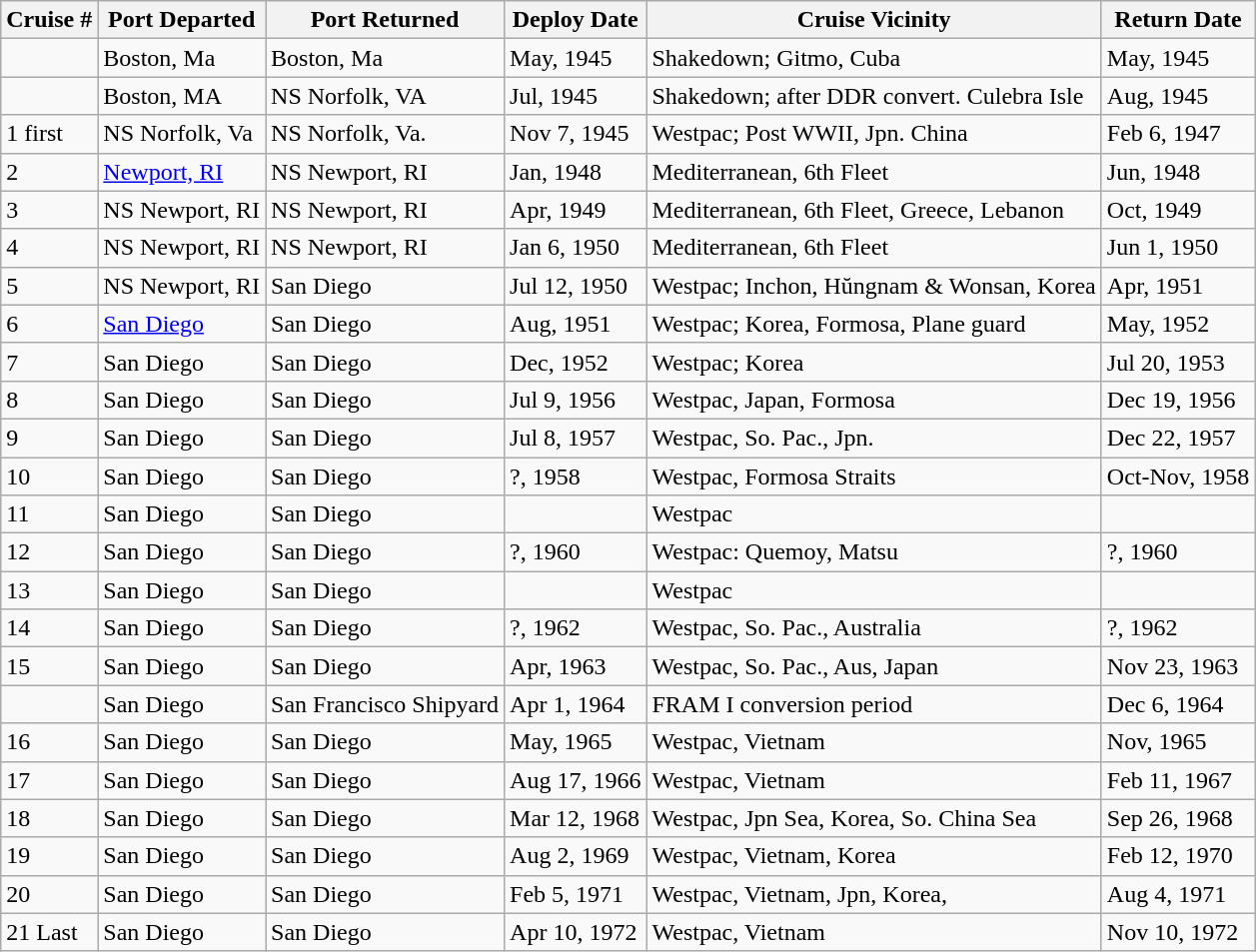<table class="wikitable">
<tr>
<th>Cruise #</th>
<th>Port Departed</th>
<th>Port Returned</th>
<th>Deploy Date</th>
<th>Cruise Vicinity</th>
<th>Return Date</th>
</tr>
<tr>
<td></td>
<td>Boston, Ma</td>
<td>Boston, Ma</td>
<td>May, 1945</td>
<td>Shakedown; Gitmo, Cuba</td>
<td>May, 1945</td>
</tr>
<tr>
<td></td>
<td>Boston, MA</td>
<td>NS Norfolk, VA</td>
<td>Jul, 1945</td>
<td>Shakedown; after DDR convert. Culebra Isle</td>
<td>Aug, 1945</td>
</tr>
<tr>
<td>1 first</td>
<td>NS Norfolk, Va</td>
<td>NS Norfolk, Va.</td>
<td>Nov 7, 1945</td>
<td>Westpac; Post WWII, Jpn. China</td>
<td>Feb 6, 1947</td>
</tr>
<tr>
<td>2</td>
<td><a href='#'>Newport, RI</a></td>
<td>NS Newport, RI</td>
<td>Jan, 1948</td>
<td>Mediterranean, 6th Fleet</td>
<td>Jun, 1948</td>
</tr>
<tr>
<td>3</td>
<td>NS Newport, RI</td>
<td>NS Newport, RI</td>
<td>Apr, 1949</td>
<td>Mediterranean, 6th Fleet, Greece, Lebanon</td>
<td>Oct, 1949</td>
</tr>
<tr>
<td>4</td>
<td>NS Newport, RI</td>
<td>NS Newport, RI</td>
<td>Jan 6, 1950</td>
<td>Mediterranean, 6th Fleet</td>
<td>Jun 1, 1950</td>
</tr>
<tr>
<td>5</td>
<td>NS Newport, RI</td>
<td>San Diego</td>
<td>Jul 12, 1950</td>
<td>Westpac; Inchon, Hŭngnam & Wonsan, Korea</td>
<td>Apr, 1951</td>
</tr>
<tr>
<td>6</td>
<td><a href='#'>San Diego</a></td>
<td>San Diego</td>
<td>Aug, 1951</td>
<td>Westpac; Korea, Formosa, Plane guard</td>
<td>May, 1952</td>
</tr>
<tr>
<td>7</td>
<td>San Diego</td>
<td>San Diego</td>
<td>Dec, 1952</td>
<td>Westpac; Korea</td>
<td>Jul 20, 1953</td>
</tr>
<tr>
<td>8</td>
<td>San Diego</td>
<td>San Diego</td>
<td>Jul 9, 1956</td>
<td>Westpac, Japan, Formosa</td>
<td>Dec 19, 1956</td>
</tr>
<tr>
<td>9</td>
<td>San Diego</td>
<td>San Diego</td>
<td>Jul 8, 1957</td>
<td>Westpac, So. Pac., Jpn.</td>
<td>Dec 22, 1957</td>
</tr>
<tr>
<td>10</td>
<td>San Diego</td>
<td>San Diego</td>
<td>?, 1958</td>
<td>Westpac, Formosa Straits</td>
<td>Oct-Nov, 1958</td>
</tr>
<tr>
<td>11</td>
<td>San Diego</td>
<td>San Diego</td>
<td></td>
<td>Westpac</td>
<td></td>
</tr>
<tr>
<td>12</td>
<td>San Diego</td>
<td>San Diego</td>
<td>?, 1960</td>
<td>Westpac: Quemoy, Matsu</td>
<td>?, 1960</td>
</tr>
<tr>
<td>13</td>
<td>San Diego</td>
<td>San Diego</td>
<td></td>
<td>Westpac</td>
<td></td>
</tr>
<tr>
<td>14</td>
<td>San Diego</td>
<td>San Diego</td>
<td>?, 1962</td>
<td>Westpac, So. Pac., Australia</td>
<td>?, 1962</td>
</tr>
<tr>
<td>15</td>
<td>San Diego</td>
<td>San Diego</td>
<td>Apr, 1963</td>
<td>Westpac, So. Pac., Aus, Japan</td>
<td>Nov 23, 1963</td>
</tr>
<tr>
<td></td>
<td>San Diego</td>
<td>San Francisco Shipyard</td>
<td>Apr 1, 1964</td>
<td>FRAM I conversion period</td>
<td>Dec 6, 1964</td>
</tr>
<tr>
<td>16</td>
<td>San Diego</td>
<td>San Diego</td>
<td>May, 1965</td>
<td>Westpac, Vietnam</td>
<td>Nov, 1965</td>
</tr>
<tr>
<td>17</td>
<td>San Diego</td>
<td>San Diego</td>
<td>Aug 17, 1966</td>
<td>Westpac, Vietnam</td>
<td>Feb 11, 1967</td>
</tr>
<tr>
<td>18</td>
<td>San Diego</td>
<td>San Diego</td>
<td>Mar 12, 1968</td>
<td>Westpac, Jpn Sea, Korea, So. China Sea</td>
<td>Sep 26, 1968</td>
</tr>
<tr>
<td>19</td>
<td>San Diego</td>
<td>San Diego</td>
<td>Aug 2, 1969</td>
<td>Westpac, Vietnam, Korea</td>
<td>Feb 12, 1970</td>
</tr>
<tr>
<td>20</td>
<td>San Diego</td>
<td>San Diego</td>
<td>Feb 5, 1971</td>
<td>Westpac, Vietnam, Jpn, Korea,</td>
<td>Aug 4, 1971</td>
</tr>
<tr>
<td>21 Last</td>
<td>San Diego</td>
<td>San Diego</td>
<td>Apr 10, 1972</td>
<td>Westpac, Vietnam</td>
<td>Nov 10, 1972</td>
</tr>
</table>
